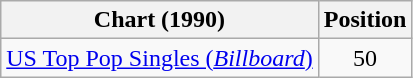<table class="wikitable sortable">
<tr>
<th>Chart (1990)</th>
<th>Position</th>
</tr>
<tr>
<td><a href='#'>US Top Pop Singles (<em>Billboard</em>)</a></td>
<td style="text-align:center;">50</td>
</tr>
</table>
